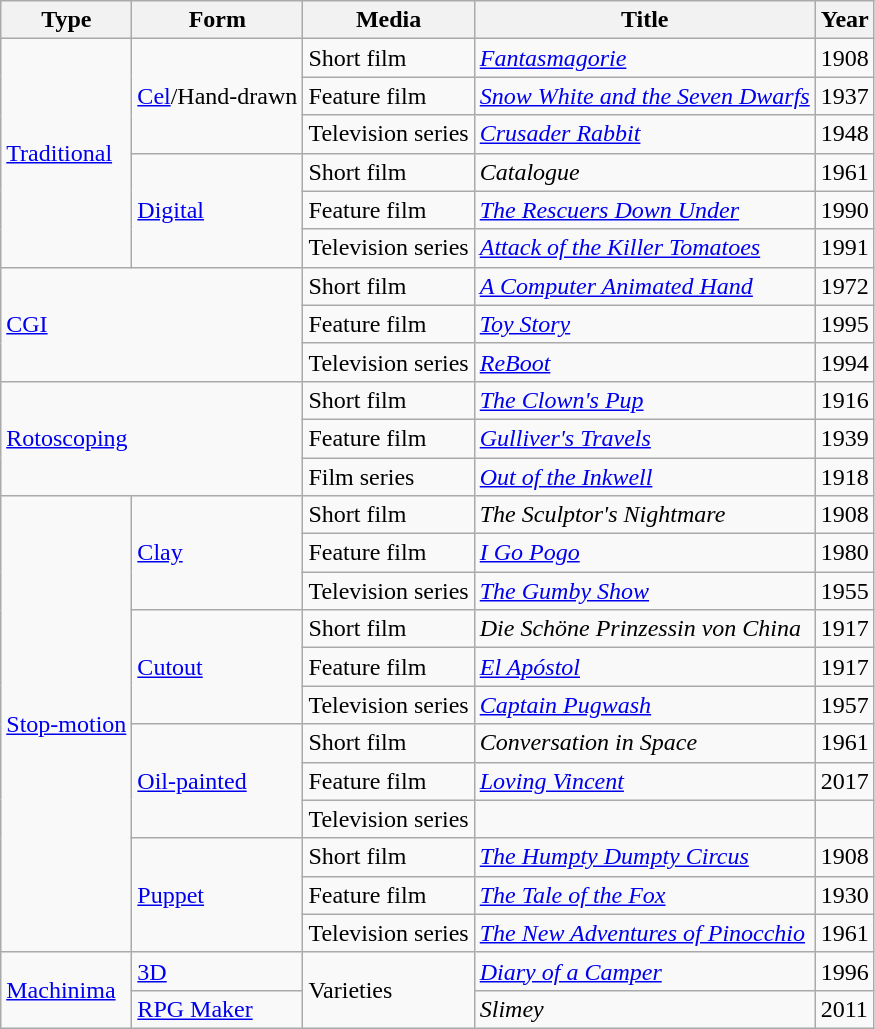<table class="wikitable">
<tr>
<th>Type</th>
<th>Form</th>
<th>Media</th>
<th>Title</th>
<th>Year</th>
</tr>
<tr>
<td rowspan="6"><a href='#'>Traditional</a></td>
<td rowspan="3"><a href='#'>Cel</a>/Hand-drawn</td>
<td>Short film</td>
<td><a href='#'><em>Fantasmagorie</em></a></td>
<td>1908</td>
</tr>
<tr>
<td>Feature film</td>
<td><em><a href='#'>Snow White and the Seven Dwarfs</a></em></td>
<td>1937</td>
</tr>
<tr>
<td>Television series</td>
<td><em><a href='#'>Crusader Rabbit</a></em></td>
<td>1948</td>
</tr>
<tr>
<td rowspan="3"><a href='#'>Digital</a></td>
<td>Short film</td>
<td><em>Catalogue</em></td>
<td>1961</td>
</tr>
<tr>
<td>Feature film</td>
<td><em><a href='#'>The Rescuers Down Under</a></em></td>
<td>1990</td>
</tr>
<tr>
<td>Television series</td>
<td><em><a href='#'>Attack of the Killer Tomatoes</a></em></td>
<td>1991</td>
</tr>
<tr>
<td colspan="2" rowspan="3"><a href='#'>CGI</a></td>
<td>Short film</td>
<td><em><a href='#'>A Computer Animated Hand</a></em></td>
<td>1972</td>
</tr>
<tr>
<td>Feature film</td>
<td><em><a href='#'>Toy Story</a></em></td>
<td>1995</td>
</tr>
<tr>
<td>Television series</td>
<td><em><a href='#'>ReBoot</a></em></td>
<td>1994</td>
</tr>
<tr>
<td colspan="2" rowspan="3"><a href='#'>Rotoscoping</a></td>
<td>Short film</td>
<td><em><a href='#'>The Clown's Pup</a></em></td>
<td>1916</td>
</tr>
<tr>
<td>Feature film</td>
<td><em><a href='#'>Gulliver's Travels</a></em></td>
<td>1939</td>
</tr>
<tr>
<td>Film series</td>
<td><em><a href='#'>Out of the Inkwell</a></em></td>
<td>1918</td>
</tr>
<tr>
<td rowspan="12"><a href='#'>Stop-motion</a></td>
<td rowspan="3"><a href='#'>Clay</a></td>
<td>Short film</td>
<td><em>The Sculptor's Nightmare</em></td>
<td>1908</td>
</tr>
<tr>
<td>Feature film</td>
<td><em><a href='#'>I Go Pogo</a></em></td>
<td>1980</td>
</tr>
<tr>
<td>Television series</td>
<td><em><a href='#'>The Gumby Show</a></em></td>
<td>1955</td>
</tr>
<tr>
<td rowspan="3"><a href='#'>Cutout</a></td>
<td>Short film</td>
<td><em>Die Schöne Prinzessin von China</em></td>
<td>1917</td>
</tr>
<tr>
<td>Feature film</td>
<td><em><a href='#'>El Apóstol</a></em></td>
<td>1917</td>
</tr>
<tr>
<td>Television series</td>
<td><em><a href='#'>Captain Pugwash</a></em></td>
<td>1957</td>
</tr>
<tr>
<td rowspan="3"><a href='#'>Oil-painted</a></td>
<td>Short film</td>
<td><em>Conversation in Space</em></td>
<td>1961</td>
</tr>
<tr>
<td>Feature film</td>
<td><em><a href='#'>Loving Vincent</a></em></td>
<td>2017</td>
</tr>
<tr>
<td>Television series</td>
<td></td>
<td></td>
</tr>
<tr>
<td rowspan="3"><a href='#'>Puppet</a></td>
<td>Short film</td>
<td><em><a href='#'>The Humpty Dumpty Circus</a></em></td>
<td>1908</td>
</tr>
<tr>
<td>Feature film</td>
<td><em><a href='#'>The Tale of the Fox</a></em></td>
<td>1930</td>
</tr>
<tr>
<td>Television series</td>
<td><em><a href='#'>The New Adventures of Pinocchio</a></em></td>
<td>1961</td>
</tr>
<tr>
<td rowspan="2"><a href='#'>Machinima</a></td>
<td><a href='#'>3D</a></td>
<td rowspan="2">Varieties</td>
<td><em><a href='#'>Diary of a Camper</a></em></td>
<td>1996</td>
</tr>
<tr>
<td><a href='#'>RPG Maker</a></td>
<td><em>Slimey</em></td>
<td>2011</td>
</tr>
</table>
